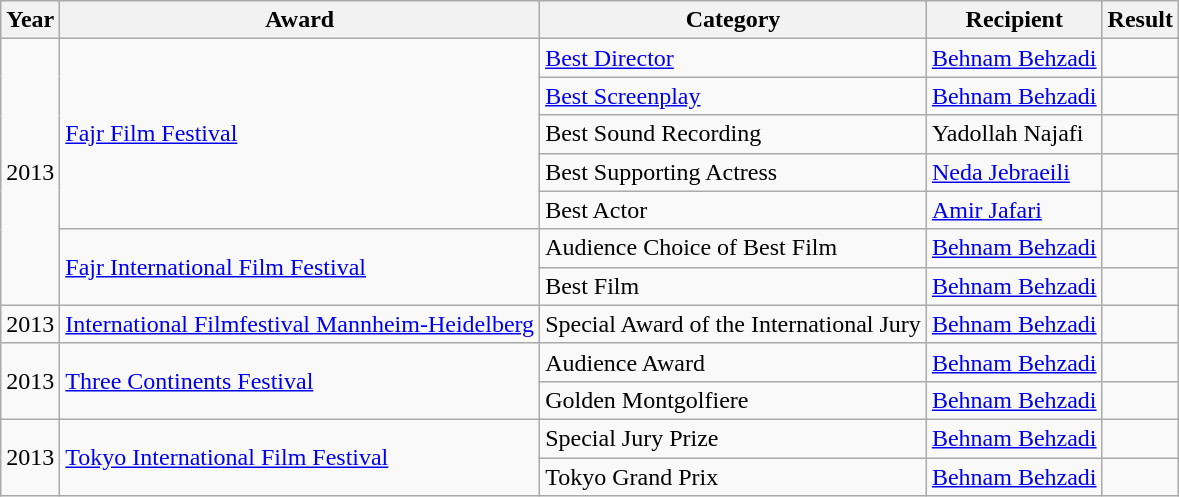<table class="wikitable">
<tr>
<th>Year</th>
<th>Award</th>
<th>Category</th>
<th>Recipient</th>
<th>Result</th>
</tr>
<tr>
<td rowspan="7">2013</td>
<td rowspan="5"><a href='#'>Fajr Film Festival</a></td>
<td><a href='#'>Best Director</a></td>
<td><a href='#'>Behnam Behzadi</a></td>
<td></td>
</tr>
<tr>
<td><a href='#'>Best Screenplay</a></td>
<td><a href='#'>Behnam Behzadi</a></td>
<td></td>
</tr>
<tr>
<td>Best Sound Recording</td>
<td>Yadollah Najafi</td>
<td></td>
</tr>
<tr>
<td>Best Supporting Actress</td>
<td><a href='#'>Neda Jebraeili</a></td>
<td></td>
</tr>
<tr>
<td>Best Actor</td>
<td><a href='#'>Amir Jafari</a></td>
<td></td>
</tr>
<tr>
<td rowspan="2"><a href='#'>Fajr International Film Festival</a></td>
<td>Audience Choice of Best Film</td>
<td><a href='#'>Behnam Behzadi</a></td>
<td></td>
</tr>
<tr>
<td>Best Film</td>
<td><a href='#'>Behnam Behzadi</a></td>
<td></td>
</tr>
<tr>
<td>2013</td>
<td><a href='#'>International Filmfestival Mannheim-Heidelberg</a></td>
<td>Special Award of the International Jury</td>
<td><a href='#'>Behnam Behzadi</a></td>
<td></td>
</tr>
<tr>
<td rowspan="2">2013</td>
<td rowspan="2"><a href='#'>Three Continents Festival</a></td>
<td>Audience Award</td>
<td><a href='#'>Behnam Behzadi</a></td>
<td></td>
</tr>
<tr>
<td>Golden Montgolfiere</td>
<td><a href='#'>Behnam Behzadi</a></td>
<td></td>
</tr>
<tr>
<td rowspan="2">2013</td>
<td rowspan="2"><a href='#'>Tokyo International Film Festival</a></td>
<td>Special Jury Prize</td>
<td><a href='#'>Behnam Behzadi</a></td>
<td></td>
</tr>
<tr>
<td>Tokyo Grand Prix</td>
<td><a href='#'>Behnam Behzadi</a></td>
<td></td>
</tr>
</table>
